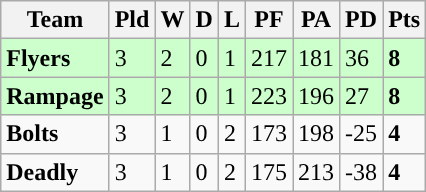<table class="wikitable">
<tr>
<th>Team</th>
<th>Pld</th>
<th>W</th>
<th>D</th>
<th>L</th>
<th>PF</th>
<th>PA</th>
<th>PD</th>
<th>Pts</th>
</tr>
<tr>
<td style="background: #ccffcc;"><strong>Flyers</strong></td>
<td style="background: #ccffcc;">3</td>
<td style="background: #ccffcc;">2</td>
<td style="background: #ccffcc;">0</td>
<td style="background: #ccffcc;">1</td>
<td style="background: #ccffcc;">217</td>
<td style="background: #ccffcc;">181</td>
<td style="background: #ccffcc;">36</td>
<td style="background: #ccffcc;"><strong>8</strong></td>
</tr>
<tr>
<td style="background: #ccffcc;"><strong>Rampage</strong></td>
<td style="background: #ccffcc;">3</td>
<td style="background: #ccffcc;">2</td>
<td style="background: #ccffcc;">0</td>
<td style="background: #ccffcc;">1</td>
<td style="background: #ccffcc;">223</td>
<td style="background: #ccffcc;">196</td>
<td style="background: #ccffcc;">27</td>
<td style='background: #ccffcc;"'><strong>8</strong></td>
</tr>
<tr>
<td><strong>Bolts</strong></td>
<td>3</td>
<td>1</td>
<td>0</td>
<td>2</td>
<td>173</td>
<td>198</td>
<td>-25</td>
<td><strong>4</strong></td>
</tr>
<tr>
<td><strong>Deadly</strong></td>
<td>3</td>
<td>1</td>
<td>0</td>
<td>2</td>
<td>175</td>
<td>213</td>
<td>-38</td>
<td><strong>4</strong></td>
</tr>
</table>
